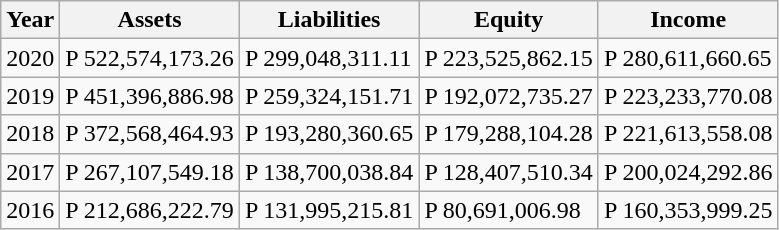<table class="wikitable">
<tr>
<th>Year</th>
<th>Assets</th>
<th>Liabilities</th>
<th>Equity</th>
<th>Income</th>
</tr>
<tr>
<td>2020</td>
<td>P 522,574,173.26</td>
<td>P 299,048,311.11</td>
<td>P 223,525,862.15</td>
<td>P 280,611,660.65</td>
</tr>
<tr>
<td>2019</td>
<td>P 451,396,886.98</td>
<td>P 259,324,151.71</td>
<td>P 192,072,735.27</td>
<td>P 223,233,770.08</td>
</tr>
<tr>
<td>2018</td>
<td>P 372,568,464.93</td>
<td>P 193,280,360.65</td>
<td>P 179,288,104.28</td>
<td>P 221,613,558.08</td>
</tr>
<tr>
<td>2017</td>
<td>P 267,107,549.18</td>
<td>P 138,700,038.84</td>
<td>P 128,407,510.34</td>
<td>P 200,024,292.86</td>
</tr>
<tr>
<td>2016</td>
<td>P 212,686,222.79</td>
<td>P 131,995,215.81</td>
<td>P 80,691,006.98</td>
<td>P 160,353,999.25</td>
</tr>
</table>
